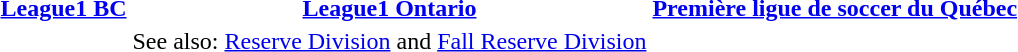<table>
<tr valign=top>
<th align="center"><a href='#'>League1 BC</a></th>
<th align="center"><a href='#'>League1 Ontario</a></th>
<th align="center"><a href='#'>Première ligue de soccer du Québec</a></th>
</tr>
<tr valign=top>
<td align="left"></td>
<td align="left"> See also: <a href='#'>Reserve Division</a> and <a href='#'>Fall Reserve Division</a></td>
<td align="left"></td>
</tr>
</table>
